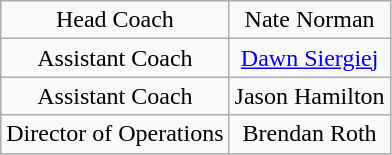<table class="wikitable" style="text-align: center;">
<tr>
<td>Head Coach</td>
<td>Nate Norman</td>
</tr>
<tr>
<td>Assistant Coach</td>
<td><a href='#'>Dawn Siergiej</a></td>
</tr>
<tr>
<td>Assistant Coach</td>
<td>Jason Hamilton</td>
</tr>
<tr>
<td>Director of Operations</td>
<td>Brendan Roth</td>
</tr>
</table>
